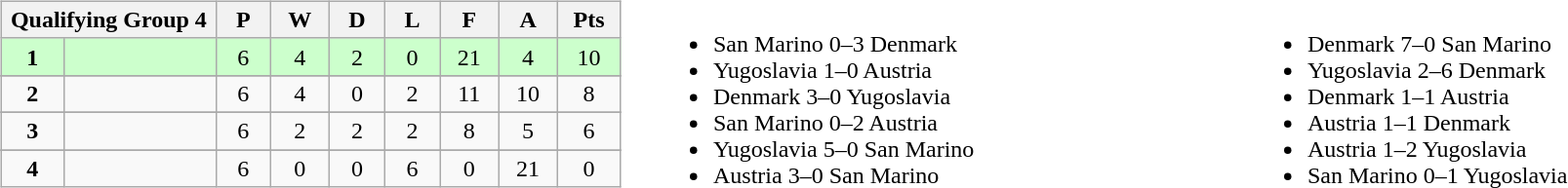<table width=100%>
<tr>
<td valign="top" width="440"><br><table class="wikitable">
<tr>
<th colspan="2">Qualifying Group 4</th>
<th rowspan="1" width="50">P</th>
<th rowspan="1" width="50">W</th>
<th colspan="1" width="50">D</th>
<th colspan="1" width="50">L</th>
<th colspan="1" width="50">F</th>
<th colspan="1" width="50">A</th>
<th colspan="1" width="50">Pts</th>
</tr>
<tr style="background:#ccffcc;" align=center>
<td width="50"><strong>1</strong></td>
<td width="150" align=left><strong></strong></td>
<td>6</td>
<td>4</td>
<td>2</td>
<td>0</td>
<td>21</td>
<td>4</td>
<td>10</td>
</tr>
<tr>
</tr>
<tr align=center>
<td><strong>2</strong></td>
<td align=left></td>
<td>6</td>
<td>4</td>
<td>0</td>
<td>2</td>
<td>11</td>
<td>10</td>
<td>8</td>
</tr>
<tr>
</tr>
<tr align=center>
<td><strong>3</strong></td>
<td align=left></td>
<td>6</td>
<td>2</td>
<td>2</td>
<td>2</td>
<td>8</td>
<td>5</td>
<td>6</td>
</tr>
<tr>
</tr>
<tr align=center>
<td><strong>4</strong></td>
<td align=left></td>
<td>6</td>
<td>0</td>
<td>0</td>
<td>6</td>
<td>0</td>
<td>21</td>
<td>0</td>
</tr>
</table>
</td>
<td valign="middle" align="center"><br><table width=100%>
<tr>
<td valign="middle" align=left width=50%><br><ul><li>San Marino 0–3 Denmark</li><li>Yugoslavia 1–0 Austria</li><li>Denmark 3–0 Yugoslavia</li><li>San Marino 0–2 Austria</li><li>Yugoslavia 5–0 San Marino</li><li>Austria 3–0 San Marino</li></ul></td>
<td valign="middle" align=left width=50%><br><ul><li>Denmark 7–0 San Marino</li><li>Yugoslavia 2–6 Denmark</li><li>Denmark 1–1 Austria</li><li>Austria 1–1 Denmark</li><li>Austria 1–2 Yugoslavia</li><li>San Marino 0–1 Yugoslavia</li></ul></td>
</tr>
</table>
</td>
</tr>
</table>
